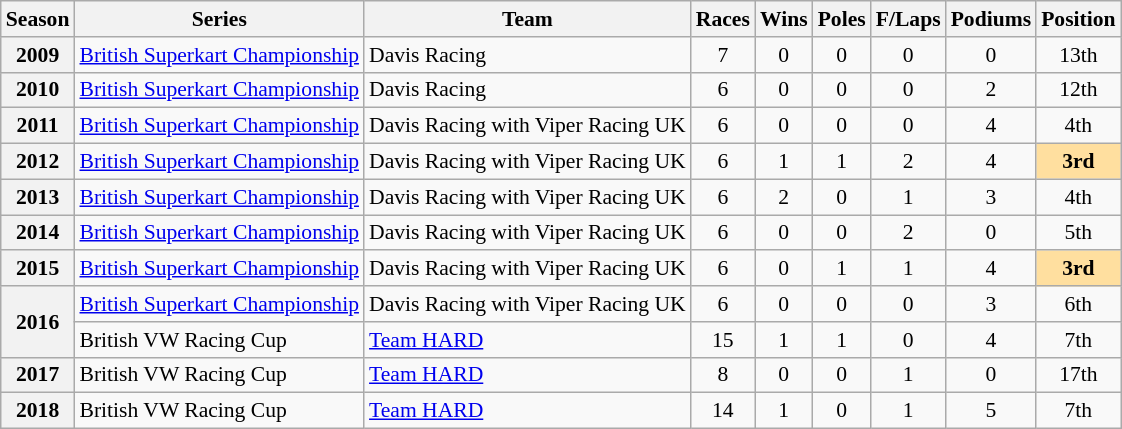<table class="wikitable" style="font-size: 90%; text-align:center">
<tr>
<th>Season</th>
<th>Series</th>
<th>Team</th>
<th>Races</th>
<th>Wins</th>
<th>Poles</th>
<th>F/Laps</th>
<th>Podiums</th>
<th>Position</th>
</tr>
<tr>
<th>2009</th>
<td align=left><a href='#'>British Superkart Championship</a></td>
<td align="left">Davis Racing</td>
<td>7</td>
<td>0</td>
<td>0</td>
<td>0</td>
<td>0</td>
<td>13th</td>
</tr>
<tr>
<th>2010</th>
<td align="left"><a href='#'>British Superkart Championship</a></td>
<td align="left">Davis Racing</td>
<td>6</td>
<td>0</td>
<td>0</td>
<td>0</td>
<td>2</td>
<td>12th</td>
</tr>
<tr>
<th>2011</th>
<td align="left"><a href='#'>British Superkart Championship</a></td>
<td align="left">Davis Racing with Viper Racing UK</td>
<td>6</td>
<td>0</td>
<td>0</td>
<td>0</td>
<td>4</td>
<td>4th</td>
</tr>
<tr>
<th>2012</th>
<td align="left"><a href='#'>British Superkart Championship</a></td>
<td align="left">Davis Racing with Viper Racing UK</td>
<td>6</td>
<td>1</td>
<td>1</td>
<td>2</td>
<td>4</td>
<td style="background:#ffdf9f;"><strong>3rd</strong></td>
</tr>
<tr>
<th>2013</th>
<td align="left"><a href='#'>British Superkart Championship</a></td>
<td align="left">Davis Racing with Viper Racing UK</td>
<td>6</td>
<td>2</td>
<td>0</td>
<td>1</td>
<td>3</td>
<td>4th</td>
</tr>
<tr>
<th>2014</th>
<td align="left"><a href='#'>British Superkart Championship</a></td>
<td align="left">Davis Racing with Viper Racing UK</td>
<td>6</td>
<td>0</td>
<td>0</td>
<td>2</td>
<td>0</td>
<td>5th</td>
</tr>
<tr>
<th>2015</th>
<td align="left"><a href='#'>British Superkart Championship</a></td>
<td align="left">Davis Racing with Viper Racing UK</td>
<td>6</td>
<td>0</td>
<td>1</td>
<td>1</td>
<td>4</td>
<td style="background:#ffdf9f;"><strong>3rd</strong></td>
</tr>
<tr>
<th rowspan="2">2016</th>
<td align="left"><a href='#'>British Superkart Championship</a></td>
<td align="left">Davis Racing with Viper Racing UK</td>
<td>6</td>
<td>0</td>
<td>0</td>
<td>0</td>
<td>3</td>
<td>6th</td>
</tr>
<tr>
<td align="left">British VW Racing Cup</td>
<td align="left"><a href='#'>Team HARD</a></td>
<td>15</td>
<td>1</td>
<td>1</td>
<td>0</td>
<td>4</td>
<td>7th</td>
</tr>
<tr>
<th>2017</th>
<td align="left">British VW Racing Cup</td>
<td align="left"><a href='#'>Team HARD</a></td>
<td>8</td>
<td>0</td>
<td>0</td>
<td>1</td>
<td>0</td>
<td>17th</td>
</tr>
<tr>
<th>2018</th>
<td align="left">British VW Racing Cup</td>
<td align="left"><a href='#'>Team HARD</a></td>
<td>14</td>
<td>1</td>
<td>0</td>
<td>1</td>
<td>5</td>
<td>7th</td>
</tr>
</table>
